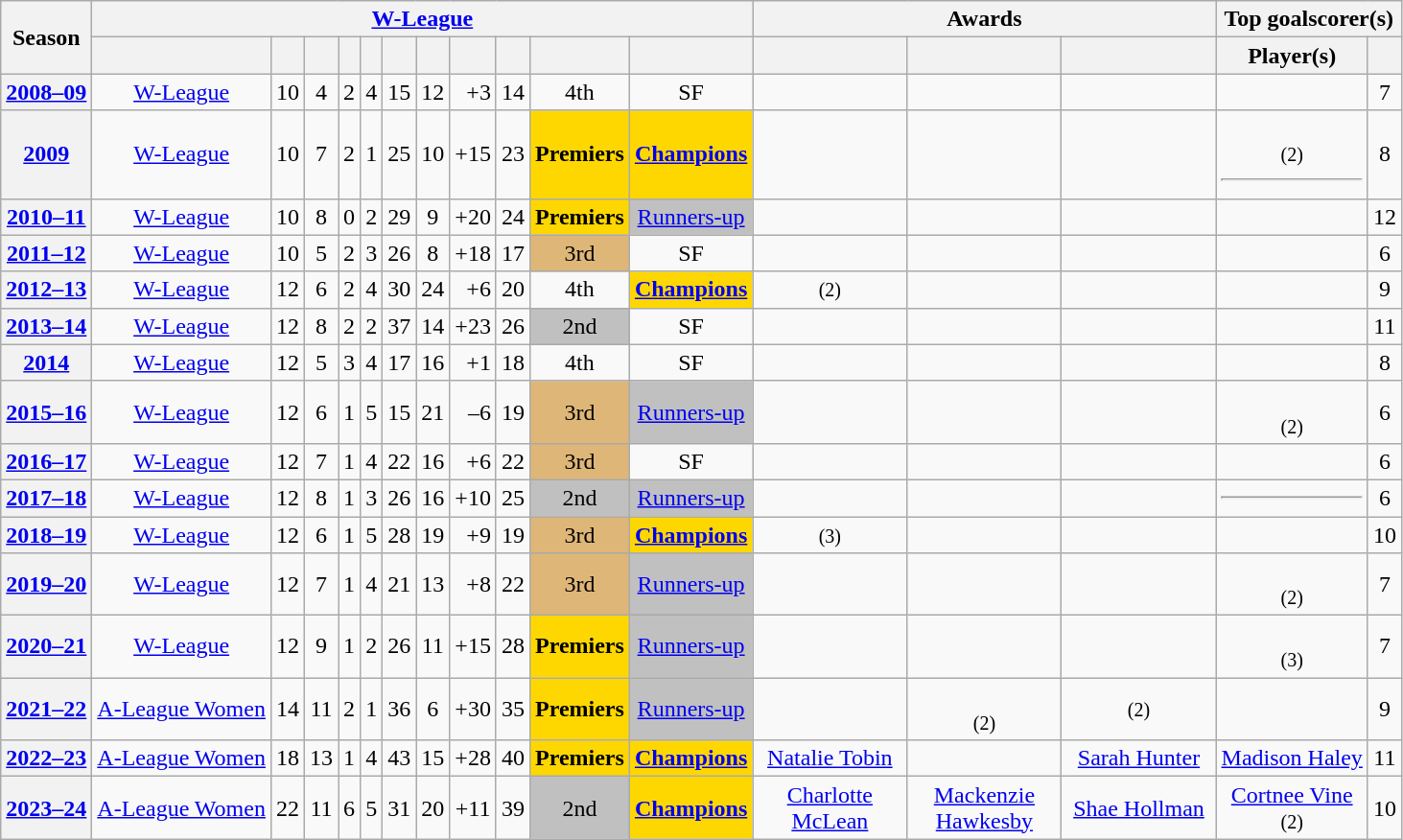<table class="wikitable sortable" style="text-align: center">
<tr>
<th rowspan=2>Season</th>
<th colspan=11><a href='#'>W-League</a></th>
<th colspan=3>Awards</th>
<th colspan=2>Top goalscorer(s)</th>
</tr>
<tr>
<th width=px></th>
<th width=px></th>
<th width=px></th>
<th width=px></th>
<th width=px></th>
<th width=px></th>
<th width=px></th>
<th width=px></th>
<th width=px></th>
<th width=px></th>
<th width=px></th>
<th width=100px></th>
<th width=100px></th>
<th width=100px></th>
<th>Player(s)</th>
<th></th>
</tr>
<tr>
<th><a href='#'>2008–09</a></th>
<td><a href='#'>W-League</a></td>
<td>10</td>
<td>4</td>
<td>2</td>
<td>4</td>
<td>15</td>
<td>12</td>
<td style=text-align:right>+3</td>
<td>14</td>
<td>4th</td>
<td>SF</td>
<td></td>
<td></td>
<td></td>
<td></td>
<td>7</td>
</tr>
<tr>
<th><a href='#'>2009</a></th>
<td><a href='#'>W-League</a></td>
<td>10</td>
<td>7</td>
<td>2</td>
<td>1</td>
<td>25</td>
<td>10</td>
<td style=text-align:right>+15</td>
<td>23</td>
<td bgcolor=gold><strong>Premiers</strong></td>
<td bgcolor=gold><strong><a href='#'>Champions</a></strong></td>
<td></td>
<td></td>
<td></td>
<td><br><small>(2)</small> <hr></td>
<td>8</td>
</tr>
<tr>
<th><a href='#'>2010–11</a></th>
<td><a href='#'>W-League</a></td>
<td>10</td>
<td>8</td>
<td>0</td>
<td>2</td>
<td>29</td>
<td>9</td>
<td style=text-align:right>+20</td>
<td>24</td>
<td bgcolor=gold><strong>Premiers</strong></td>
<td bgcolor=silver><a href='#'>Runners-up</a></td>
<td></td>
<td></td>
<td></td>
<td></td>
<td>12</td>
</tr>
<tr>
<th><a href='#'>2011–12</a></th>
<td><a href='#'>W-League</a></td>
<td>10</td>
<td>5</td>
<td>2</td>
<td>3</td>
<td>26</td>
<td>8</td>
<td style=text-align:right>+18</td>
<td>17</td>
<td bgcolor=#deb678>3rd</td>
<td>SF</td>
<td></td>
<td></td>
<td></td>
<td></td>
<td>6</td>
</tr>
<tr>
<th><a href='#'>2012–13</a></th>
<td><a href='#'>W-League</a></td>
<td>12</td>
<td>6</td>
<td>2</td>
<td>4</td>
<td>30</td>
<td>24</td>
<td style=text-align:right>+6</td>
<td>20</td>
<td>4th</td>
<td bgcolor=gold><strong><a href='#'>Champions</a></strong></td>
<td> <small>(2)</small></td>
<td></td>
<td></td>
<td></td>
<td>9</td>
</tr>
<tr>
<th><a href='#'>2013–14</a></th>
<td><a href='#'>W-League</a></td>
<td>12</td>
<td>8</td>
<td>2</td>
<td>2</td>
<td>37</td>
<td>14</td>
<td style=text-align:right>+23</td>
<td>26</td>
<td bgcolor=silver>2nd</td>
<td>SF</td>
<td></td>
<td></td>
<td></td>
<td></td>
<td>11</td>
</tr>
<tr>
<th><a href='#'>2014</a></th>
<td><a href='#'>W-League</a></td>
<td>12</td>
<td>5</td>
<td>3</td>
<td>4</td>
<td>17</td>
<td>16</td>
<td style=text-align:right>+1</td>
<td>18</td>
<td>4th</td>
<td>SF</td>
<td></td>
<td></td>
<td></td>
<td></td>
<td>8</td>
</tr>
<tr>
<th><a href='#'>2015–16</a></th>
<td><a href='#'>W-League</a></td>
<td>12</td>
<td>6</td>
<td>1</td>
<td>5</td>
<td>15</td>
<td>21</td>
<td style=text-align:right>–6</td>
<td>19</td>
<td bgcolor=#deb678>3rd</td>
<td bgcolor=silver><a href='#'>Runners-up</a></td>
<td></td>
<td></td>
<td></td>
<td><br><small>(2)</small></td>
<td>6</td>
</tr>
<tr>
<th><a href='#'>2016–17</a></th>
<td><a href='#'>W-League</a></td>
<td>12</td>
<td>7</td>
<td>1</td>
<td>4</td>
<td>22</td>
<td>16</td>
<td style=text-align:right>+6</td>
<td>22</td>
<td bgcolor=#deb678>3rd</td>
<td>SF</td>
<td></td>
<td></td>
<td></td>
<td></td>
<td>6</td>
</tr>
<tr>
<th><a href='#'>2017–18</a></th>
<td><a href='#'>W-League</a></td>
<td>12</td>
<td>8</td>
<td>1</td>
<td>3</td>
<td>26</td>
<td>16</td>
<td style=text-align:right>+10</td>
<td>25</td>
<td bgcolor=silver>2nd</td>
<td bgcolor=silver><a href='#'>Runners-up</a></td>
<td></td>
<td></td>
<td></td>
<td><hr></td>
<td>6</td>
</tr>
<tr>
<th><a href='#'>2018–19</a></th>
<td><a href='#'>W-League</a></td>
<td>12</td>
<td>6</td>
<td>1</td>
<td>5</td>
<td>28</td>
<td>19</td>
<td style=text-align:right>+9</td>
<td>19</td>
<td bgcolor=#deb678>3rd</td>
<td bgcolor=gold><strong><a href='#'>Champions</a></strong></td>
<td> <small>(3)</small></td>
<td></td>
<td></td>
<td></td>
<td>10</td>
</tr>
<tr>
<th><a href='#'>2019–20</a></th>
<td><a href='#'>W-League</a></td>
<td>12</td>
<td>7</td>
<td>1</td>
<td>4</td>
<td>21</td>
<td>13</td>
<td style=text-align:right>+8</td>
<td>22</td>
<td bgcolor=#deb678>3rd</td>
<td bgcolor=silver><a href='#'>Runners-up</a></td>
<td></td>
<td></td>
<td></td>
<td><br><small>(2)</small></td>
<td>7</td>
</tr>
<tr>
<th><a href='#'>2020–21</a></th>
<td><a href='#'>W-League</a></td>
<td>12</td>
<td>9</td>
<td>1</td>
<td>2</td>
<td>26</td>
<td>11</td>
<td style=text-align:right>+15</td>
<td>28</td>
<td bgcolor=gold><strong>Premiers</strong></td>
<td bgcolor=silver><a href='#'>Runners-up</a></td>
<td></td>
<td></td>
<td></td>
<td><br><small>(3)</small></td>
<td>7</td>
</tr>
<tr>
<th><a href='#'>2021–22</a></th>
<td><a href='#'>A-League Women</a></td>
<td>14</td>
<td>11</td>
<td>2</td>
<td>1</td>
<td>36</td>
<td>6</td>
<td style=text-align:right>+30</td>
<td>35</td>
<td bgcolor=gold><strong>Premiers</strong></td>
<td bgcolor=silver><a href='#'>Runners-up</a></td>
<td></td>
<td><br><small>(2)</small></td>
<td> <small>(2)</small></td>
<td></td>
<td>9</td>
</tr>
<tr>
<th><a href='#'>2022–23</a></th>
<td><a href='#'>A-League Women</a></td>
<td>18</td>
<td>13</td>
<td>1</td>
<td>4</td>
<td>43</td>
<td>15</td>
<td>+28</td>
<td>40</td>
<td bgcolor=gold><strong>Premiers</strong></td>
<td bgcolor=gold><strong><a href='#'>Champions</a></strong></td>
<td><a href='#'>Natalie Tobin</a></td>
<td></td>
<td><a href='#'>Sarah Hunter</a></td>
<td><a href='#'>Madison Haley</a></td>
<td>11</td>
</tr>
<tr>
<th><a href='#'>2023–24</a></th>
<td><a href='#'>A-League Women</a></td>
<td>22</td>
<td>11</td>
<td>6</td>
<td>5</td>
<td>31</td>
<td>20</td>
<td>+11</td>
<td>39</td>
<td bgcolor=silver>2nd</td>
<td bgcolor=gold><strong><a href='#'>Champions</a></strong></td>
<td><a href='#'>Charlotte McLean</a></td>
<td><a href='#'>Mackenzie Hawkesby</a></td>
<td><a href='#'>Shae Hollman</a></td>
<td><a href='#'>Cortnee Vine</a><br><small>(2)</small></td>
<td>10</td>
</tr>
</table>
